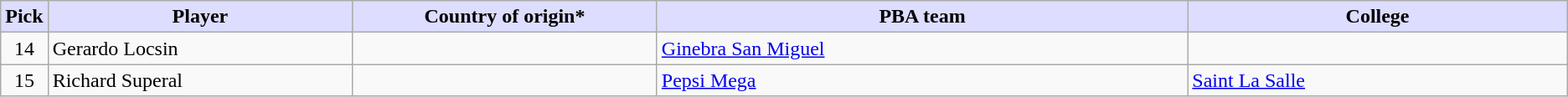<table class="wikitable">
<tr>
<th style="background:#DDDDFF;">Pick</th>
<th style="background:#DDDDFF;" width="20%">Player</th>
<th style="background:#DDDDFF;" width="20%">Country of origin*</th>
<th style="background:#DDDDFF;" width="35%">PBA team</th>
<th style="background:#DDDDFF;" width="25%">College</th>
</tr>
<tr>
<td align=center>14</td>
<td>Gerardo Locsin</td>
<td></td>
<td><a href='#'>Ginebra San Miguel</a></td>
<td></td>
</tr>
<tr>
<td align=center>15</td>
<td>Richard Superal</td>
<td></td>
<td><a href='#'>Pepsi Mega</a></td>
<td><a href='#'>Saint La Salle</a></td>
</tr>
</table>
